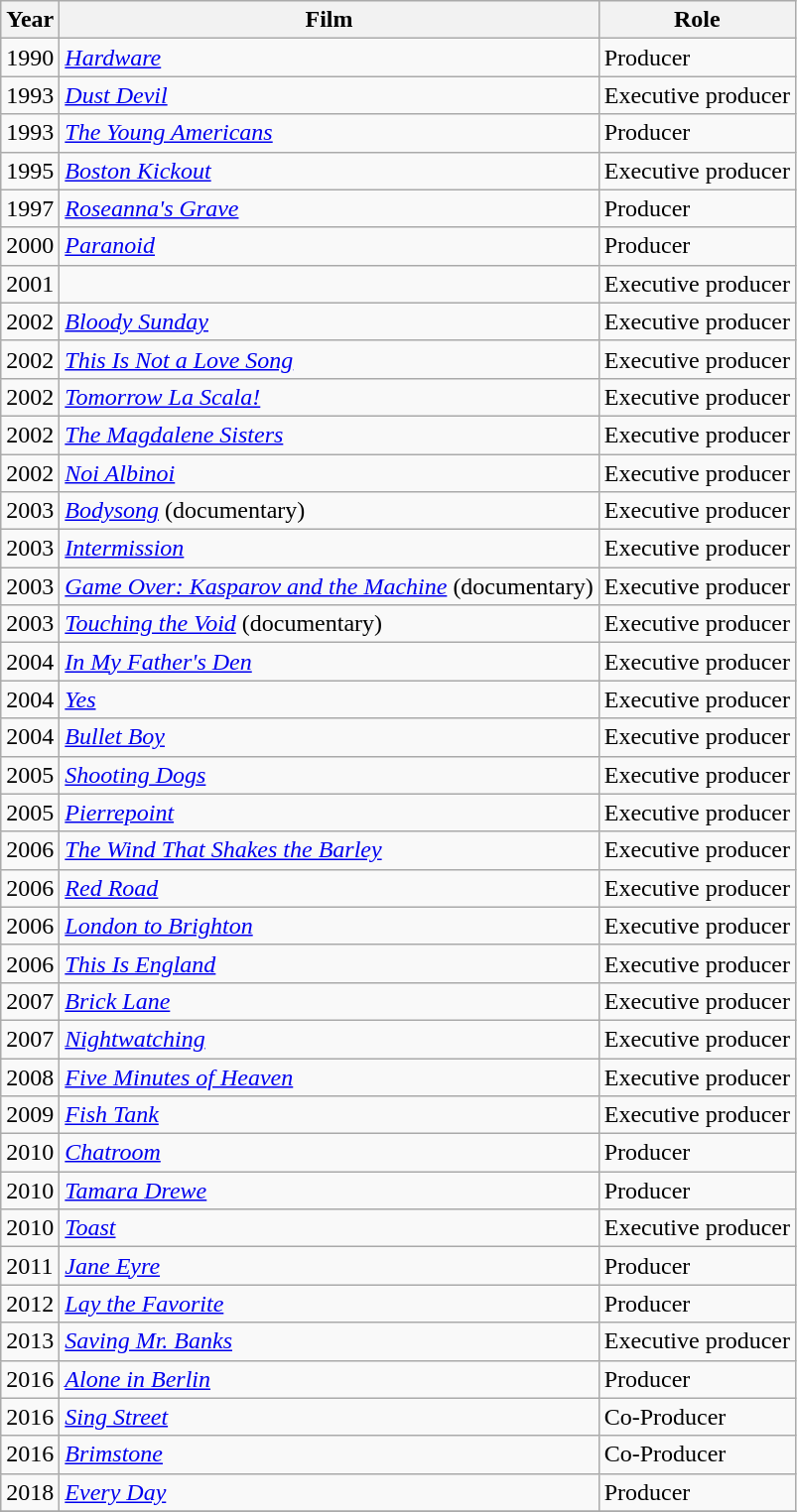<table class="wikitable sortable">
<tr>
<th>Year</th>
<th>Film</th>
<th>Role</th>
</tr>
<tr>
<td>1990</td>
<td><a href='#'><em>Hardware</em></a></td>
<td>Producer</td>
</tr>
<tr>
<td>1993</td>
<td><a href='#'><em>Dust Devil</em></a></td>
<td>Executive producer</td>
</tr>
<tr>
<td>1993</td>
<td><a href='#'><em>The Young Americans</em></a></td>
<td>Producer</td>
</tr>
<tr>
<td>1995</td>
<td><em><a href='#'>Boston Kickout</a></em></td>
<td>Executive producer</td>
</tr>
<tr>
<td>1997</td>
<td><em><a href='#'>Roseanna's Grave</a></em></td>
<td>Producer</td>
</tr>
<tr>
<td>2000</td>
<td><a href='#'><em>Paranoid</em></a></td>
<td>Producer</td>
</tr>
<tr>
<td>2001</td>
<td><em></em></td>
<td>Executive producer</td>
</tr>
<tr>
<td>2002</td>
<td><a href='#'><em>Bloody Sunday</em></a></td>
<td>Executive producer</td>
</tr>
<tr>
<td>2002</td>
<td><a href='#'><em>This Is Not a Love Song</em></a></td>
<td>Executive producer</td>
</tr>
<tr>
<td>2002</td>
<td><em><a href='#'>Tomorrow La Scala!</a></em></td>
<td>Executive producer</td>
</tr>
<tr>
<td>2002</td>
<td><em><a href='#'>The Magdalene Sisters</a></em></td>
<td>Executive producer</td>
</tr>
<tr>
<td>2002</td>
<td><em><a href='#'>Noi Albinoi</a></em></td>
<td>Executive producer</td>
</tr>
<tr>
<td>2003</td>
<td><em><a href='#'>Bodysong</a></em> (documentary)</td>
<td>Executive producer</td>
</tr>
<tr>
<td>2003</td>
<td><a href='#'><em>Intermission</em></a></td>
<td>Executive producer</td>
</tr>
<tr>
<td>2003</td>
<td><em><a href='#'>Game Over: Kasparov and the Machine</a></em> (documentary)</td>
<td>Executive producer</td>
</tr>
<tr>
<td>2003</td>
<td><a href='#'><em>Touching the Void</em></a> (documentary)</td>
<td>Executive producer</td>
</tr>
<tr>
<td>2004</td>
<td><a href='#'><em>In My Father's Den</em></a></td>
<td>Executive producer</td>
</tr>
<tr>
<td>2004</td>
<td><a href='#'><em>Yes</em></a></td>
<td>Executive producer</td>
</tr>
<tr>
<td>2004</td>
<td><em><a href='#'>Bullet Boy</a></em></td>
<td>Executive producer</td>
</tr>
<tr>
<td>2005</td>
<td><em><a href='#'>Shooting Dogs</a></em></td>
<td>Executive producer</td>
</tr>
<tr>
<td>2005</td>
<td><a href='#'><em>Pierrepoint</em></a></td>
<td>Executive producer</td>
</tr>
<tr>
<td>2006</td>
<td><a href='#'><em>The Wind That Shakes the Barley</em></a></td>
<td>Executive producer</td>
</tr>
<tr>
<td>2006</td>
<td><a href='#'><em>Red Road</em></a></td>
<td>Executive producer</td>
</tr>
<tr>
<td>2006</td>
<td><a href='#'><em>London to Brighton</em></a></td>
<td>Executive producer</td>
</tr>
<tr>
<td>2006</td>
<td><em><a href='#'>This Is England</a></em></td>
<td>Executive producer</td>
</tr>
<tr>
<td>2007</td>
<td><a href='#'><em>Brick Lane</em></a></td>
<td>Executive producer</td>
</tr>
<tr>
<td>2007</td>
<td><em><a href='#'>Nightwatching</a></em></td>
<td>Executive producer</td>
</tr>
<tr>
<td>2008</td>
<td><em><a href='#'>Five Minutes of Heaven</a></em></td>
<td>Executive producer</td>
</tr>
<tr>
<td>2009</td>
<td><a href='#'><em>Fish Tank</em></a></td>
<td>Executive producer</td>
</tr>
<tr>
<td>2010</td>
<td><a href='#'><em>Chatroom</em></a></td>
<td>Producer</td>
</tr>
<tr>
<td>2010</td>
<td><a href='#'><em>Tamara Drewe</em></a></td>
<td>Producer</td>
</tr>
<tr>
<td>2010</td>
<td><a href='#'><em>Toast</em></a></td>
<td>Executive producer</td>
</tr>
<tr>
<td>2011</td>
<td><a href='#'><em>Jane Eyre</em></a></td>
<td>Producer</td>
</tr>
<tr>
<td>2012</td>
<td><em><a href='#'>Lay the Favorite</a></em></td>
<td>Producer</td>
</tr>
<tr>
<td>2013</td>
<td><em><a href='#'>Saving Mr. Banks</a></em></td>
<td>Executive producer</td>
</tr>
<tr>
<td>2016</td>
<td><em><a href='#'>Alone in Berlin</a></em></td>
<td>Producer</td>
</tr>
<tr>
<td>2016</td>
<td><em><a href='#'>Sing Street</a></em></td>
<td>Co-Producer</td>
</tr>
<tr>
<td>2016</td>
<td><em><a href='#'>Brimstone</a></em></td>
<td>Co-Producer</td>
</tr>
<tr>
<td>2018</td>
<td><em><a href='#'>Every Day</a></em></td>
<td>Producer</td>
</tr>
<tr>
</tr>
</table>
